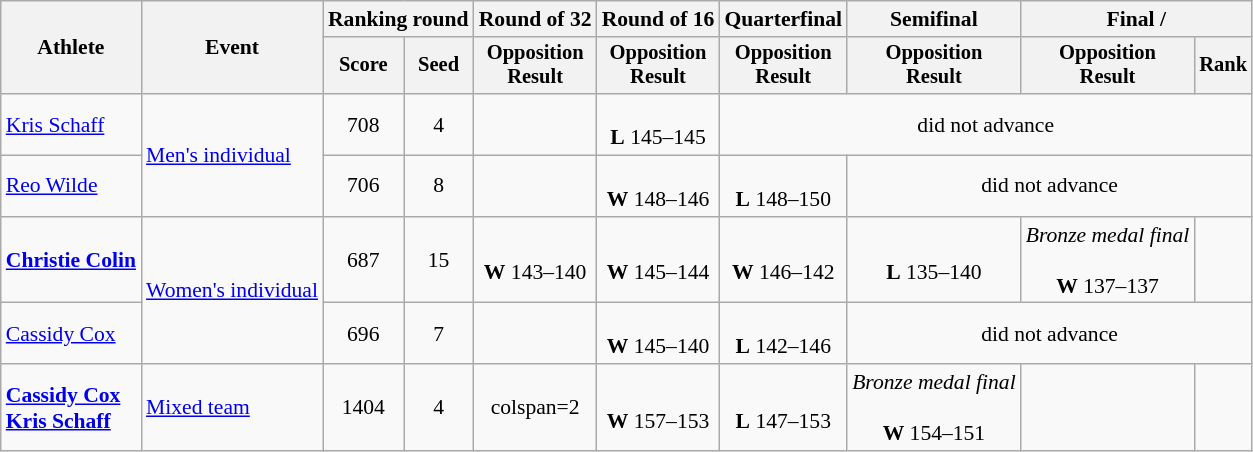<table class=wikitable style=font-size:90%;text-align:center>
<tr>
<th rowspan=2>Athlete</th>
<th rowspan=2>Event</th>
<th colspan=2>Ranking round</th>
<th>Round of 32</th>
<th>Round of 16</th>
<th>Quarterfinal</th>
<th>Semifinal</th>
<th colspan=2>Final / </th>
</tr>
<tr style=font-size:95%>
<th>Score</th>
<th>Seed</th>
<th>Opposition<br>Result</th>
<th>Opposition<br>Result</th>
<th>Opposition<br>Result</th>
<th>Opposition<br>Result</th>
<th>Opposition<br>Result</th>
<th>Rank</th>
</tr>
<tr>
<td align=left><a href='#'>Kris Schaff</a></td>
<td align=left rowspan=2><a href='#'>Men's individual</a></td>
<td>708</td>
<td>4</td>
<td></td>
<td><br><strong>L</strong> 145–145</td>
<td colspan=5>did not advance</td>
</tr>
<tr>
<td align=left><a href='#'>Reo Wilde</a></td>
<td>706</td>
<td>8</td>
<td></td>
<td><br><strong>W</strong> 148–146</td>
<td><br><strong>L</strong> 148–150</td>
<td colspan=4>did not advance</td>
</tr>
<tr>
<td align=left><strong><a href='#'>Christie Colin</a></strong></td>
<td align=left rowspan=2><a href='#'>Women's individual</a></td>
<td>687</td>
<td>15</td>
<td><br><strong>W</strong> 143–140</td>
<td><br><strong>W</strong> 145–144</td>
<td><br><strong>W</strong> 146–142</td>
<td><br><strong>L</strong> 135–140</td>
<td><em>Bronze medal final</em><br><br><strong>W</strong> 137–137</td>
<td></td>
</tr>
<tr>
<td align=left><a href='#'>Cassidy Cox</a></td>
<td>696</td>
<td>7</td>
<td></td>
<td><br><strong>W</strong> 145–140</td>
<td><br><strong>L</strong> 142–146</td>
<td colspan=3>did not advance</td>
</tr>
<tr>
<td align=left><strong><a href='#'>Cassidy Cox</a><br><a href='#'>Kris Schaff</a></strong></td>
<td align=left><a href='#'>Mixed team</a></td>
<td>1404</td>
<td>4</td>
<td>colspan=2 </td>
<td><br><strong>W</strong> 157–153</td>
<td><br><strong>L</strong> 147–153</td>
<td><em>Bronze medal final</em><br><br><strong>W</strong> 154–151</td>
<td></td>
</tr>
</table>
